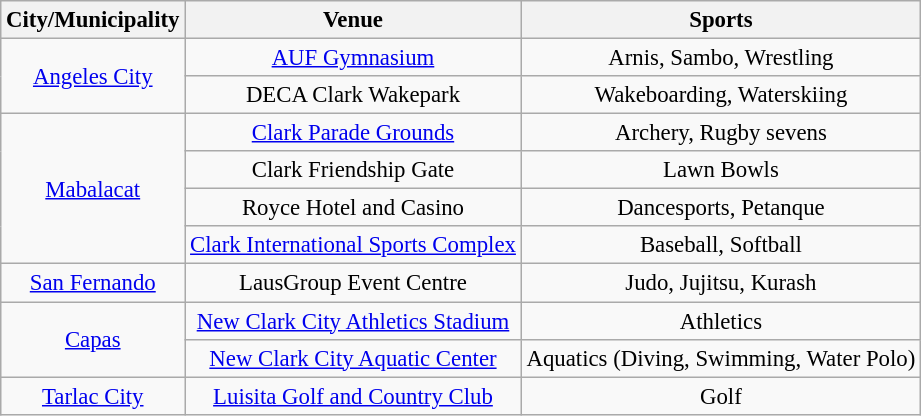<table class="wikitable" style="text-align:center; font-size:95%; border:3px;">
<tr style="text-align:center; color:solid black; font-weight:bold;">
<th>City/Municipality</th>
<th>Venue</th>
<th>Sports</th>
</tr>
<tr>
<td rowspan="2"><a href='#'>Angeles City</a></td>
<td><a href='#'>AUF Gymnasium</a></td>
<td>Arnis, Sambo, Wrestling</td>
</tr>
<tr>
<td>DECA Clark Wakepark</td>
<td>Wakeboarding, Waterskiing</td>
</tr>
<tr>
<td rowspan="4"><a href='#'>Mabalacat</a></td>
<td><a href='#'>Clark Parade Grounds</a></td>
<td>Archery, Rugby sevens</td>
</tr>
<tr>
<td>Clark Friendship Gate</td>
<td>Lawn Bowls</td>
</tr>
<tr>
<td>Royce Hotel and Casino</td>
<td>Dancesports, Petanque</td>
</tr>
<tr>
<td><a href='#'>Clark International Sports Complex</a></td>
<td>Baseball, Softball</td>
</tr>
<tr>
<td><a href='#'>San Fernando</a></td>
<td>LausGroup Event Centre</td>
<td>Judo, Jujitsu, Kurash</td>
</tr>
<tr>
<td rowspan="2"><a href='#'>Capas</a></td>
<td><a href='#'>New Clark City Athletics Stadium</a></td>
<td>Athletics</td>
</tr>
<tr>
<td><a href='#'>New Clark City Aquatic Center</a></td>
<td>Aquatics (Diving, Swimming, Water Polo)</td>
</tr>
<tr>
<td><a href='#'>Tarlac City</a></td>
<td><a href='#'>Luisita Golf and Country Club</a></td>
<td>Golf</td>
</tr>
</table>
